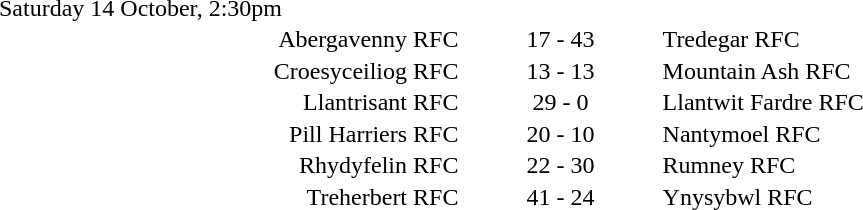<table style="width:70%;" cellspacing="1">
<tr>
<th width=35%></th>
<th width=15%></th>
<th></th>
</tr>
<tr>
<td>Saturday 14 October, 2:30pm</td>
</tr>
<tr>
<td align=right>Abergavenny RFC</td>
<td align=center>17 - 43</td>
<td>Tredegar RFC</td>
</tr>
<tr>
<td align=right>Croesyceiliog RFC</td>
<td align=center>13 - 13</td>
<td>Mountain Ash RFC</td>
</tr>
<tr>
<td align=right>Llantrisant RFC</td>
<td align=center>29 - 0</td>
<td>Llantwit Fardre RFC</td>
</tr>
<tr>
<td align=right>Pill Harriers RFC</td>
<td align=center>20 - 10</td>
<td>Nantymoel RFC</td>
</tr>
<tr>
<td align=right>Rhydyfelin RFC</td>
<td align=center>22 - 30</td>
<td>Rumney RFC</td>
</tr>
<tr>
<td align=right>Treherbert RFC</td>
<td align=center>41 - 24</td>
<td>Ynysybwl RFC</td>
</tr>
</table>
